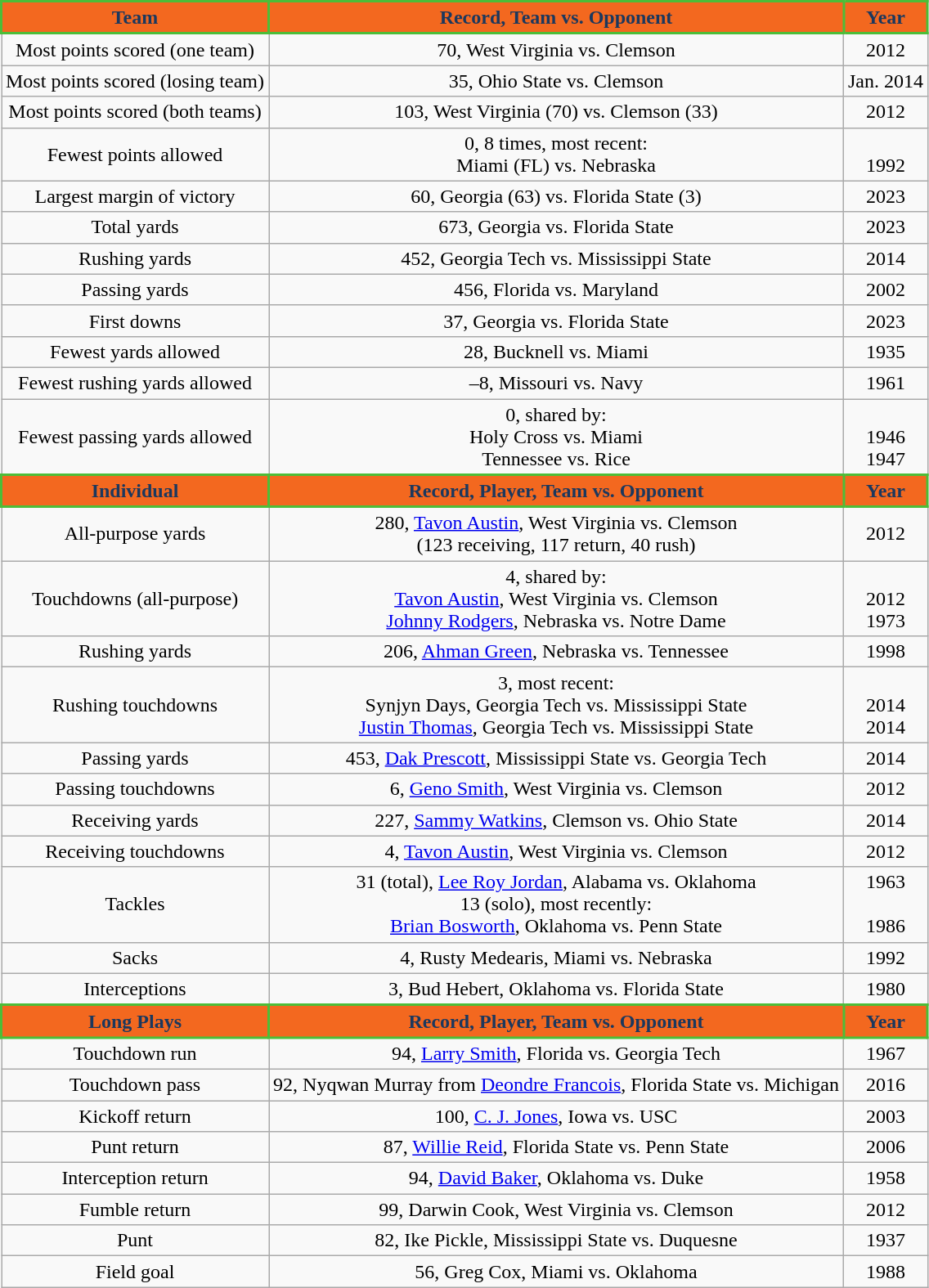<table class="wikitable" style="text-align:center">
<tr>
<th style="background:#f3681f; color:#1b385e; border:2px solid #4dbd38;">Team</th>
<th style="background:#f3681f; color:#1b385e; border:2px solid #4dbd38;">Record, Team vs. Opponent</th>
<th style="background:#f3681f; color:#1b385e; border:2px solid #4dbd38;">Year</th>
</tr>
<tr>
<td>Most points scored (one team)</td>
<td>70, West Virginia vs. Clemson</td>
<td>2012</td>
</tr>
<tr>
<td>Most points scored (losing team)</td>
<td>35, Ohio State vs. Clemson</td>
<td>Jan. 2014</td>
</tr>
<tr>
<td>Most points scored (both teams)</td>
<td>103, West Virginia (70) vs. Clemson (33)</td>
<td>2012</td>
</tr>
<tr>
<td>Fewest points allowed</td>
<td>0, 8 times, most recent:<br>Miami (FL) vs. Nebraska</td>
<td> <br>1992</td>
</tr>
<tr>
<td>Largest margin of victory</td>
<td>60, Georgia (63) vs. Florida State (3)</td>
<td>2023</td>
</tr>
<tr>
<td>Total yards</td>
<td>673, Georgia vs. Florida State</td>
<td>2023</td>
</tr>
<tr>
<td>Rushing yards</td>
<td>452, Georgia Tech vs. Mississippi State</td>
<td>2014</td>
</tr>
<tr>
<td>Passing yards</td>
<td>456, Florida vs. Maryland</td>
<td>2002</td>
</tr>
<tr>
<td>First downs</td>
<td>37, Georgia vs. Florida State</td>
<td>2023</td>
</tr>
<tr>
<td>Fewest yards allowed</td>
<td>28, Bucknell vs. Miami</td>
<td>1935</td>
</tr>
<tr>
<td>Fewest rushing yards allowed</td>
<td>–8, Missouri vs. Navy</td>
<td>1961</td>
</tr>
<tr>
<td>Fewest passing yards allowed</td>
<td>0, shared by:<br>Holy Cross vs. Miami<br>Tennessee vs. Rice<br></td>
<td><br>1946<br>1947</td>
</tr>
<tr>
<th style="background:#f3681f; color:#1b385e; border:2px solid #4dbd38;">Individual</th>
<th style="background:#f3681f; color:#1b385e; border:2px solid #4dbd38;">Record, Player, Team vs. Opponent</th>
<th style="background:#f3681f; color:#1b385e; border:2px solid #4dbd38;">Year</th>
</tr>
<tr>
<td>All-purpose yards</td>
<td>280, <a href='#'>Tavon Austin</a>, West Virginia vs. Clemson<br>(123 receiving, 117 return, 40 rush)</td>
<td>2012</td>
</tr>
<tr>
<td>Touchdowns (all-purpose)</td>
<td>4, shared by:<br><a href='#'>Tavon Austin</a>, West Virginia vs. Clemson<br><a href='#'>Johnny Rodgers</a>, Nebraska vs. Notre Dame</td>
<td><br>2012<br>1973</td>
</tr>
<tr>
<td>Rushing yards</td>
<td>206, <a href='#'>Ahman Green</a>, Nebraska vs. Tennessee</td>
<td>1998</td>
</tr>
<tr>
<td>Rushing touchdowns</td>
<td>3, most recent:<br>Synjyn Days, Georgia Tech vs. Mississippi State<br><a href='#'>Justin Thomas</a>, Georgia Tech vs. Mississippi State</td>
<td><br>2014<br>2014</td>
</tr>
<tr>
<td>Passing yards</td>
<td>453, <a href='#'>Dak Prescott</a>, Mississippi State vs. Georgia Tech</td>
<td>2014</td>
</tr>
<tr>
<td>Passing touchdowns</td>
<td>6, <a href='#'>Geno Smith</a>, West Virginia vs. Clemson</td>
<td>2012</td>
</tr>
<tr>
<td>Receiving yards</td>
<td>227, <a href='#'>Sammy Watkins</a>, Clemson vs. Ohio State</td>
<td>2014</td>
</tr>
<tr>
<td>Receiving touchdowns</td>
<td>4, <a href='#'>Tavon Austin</a>, West Virginia vs. Clemson</td>
<td>2012</td>
</tr>
<tr>
<td>Tackles</td>
<td>31 (total), <a href='#'>Lee Roy Jordan</a>, Alabama vs. Oklahoma<br>13 (solo), most recently:<br><a href='#'>Brian Bosworth</a>, Oklahoma vs. Penn State</td>
<td>1963<br> <br>1986</td>
</tr>
<tr>
<td>Sacks</td>
<td>4, Rusty Medearis, Miami vs. Nebraska</td>
<td>1992</td>
</tr>
<tr>
<td>Interceptions</td>
<td>3, Bud Hebert, Oklahoma vs. Florida State</td>
<td>1980</td>
</tr>
<tr>
<th style="background:#f3681f; color:#1b385e; border:2px solid #4dbd38;">Long Plays</th>
<th style="background:#f3681f; color:#1b385e; border:2px solid #4dbd38;">Record, Player, Team vs. Opponent</th>
<th style="background:#f3681f; color:#1b385e; border:2px solid #4dbd38;">Year</th>
</tr>
<tr>
<td>Touchdown run</td>
<td>94, <a href='#'>Larry Smith</a>, Florida vs. Georgia Tech</td>
<td>1967</td>
</tr>
<tr>
<td>Touchdown pass</td>
<td>92, Nyqwan Murray from <a href='#'>Deondre Francois</a>, Florida State vs. Michigan</td>
<td>2016</td>
</tr>
<tr>
<td>Kickoff return</td>
<td>100, <a href='#'>C. J. Jones</a>, Iowa vs. USC</td>
<td>2003</td>
</tr>
<tr>
<td>Punt return</td>
<td>87, <a href='#'>Willie Reid</a>, Florida State vs. Penn State</td>
<td>2006</td>
</tr>
<tr>
<td>Interception return</td>
<td>94, <a href='#'>David Baker</a>, Oklahoma vs. Duke</td>
<td>1958</td>
</tr>
<tr>
<td>Fumble return</td>
<td>99, Darwin Cook, West Virginia vs. Clemson</td>
<td>2012</td>
</tr>
<tr>
<td>Punt</td>
<td>82, Ike Pickle, Mississippi State vs. Duquesne</td>
<td>1937</td>
</tr>
<tr>
<td>Field goal</td>
<td>56, Greg Cox, Miami vs. Oklahoma</td>
<td>1988</td>
</tr>
</table>
